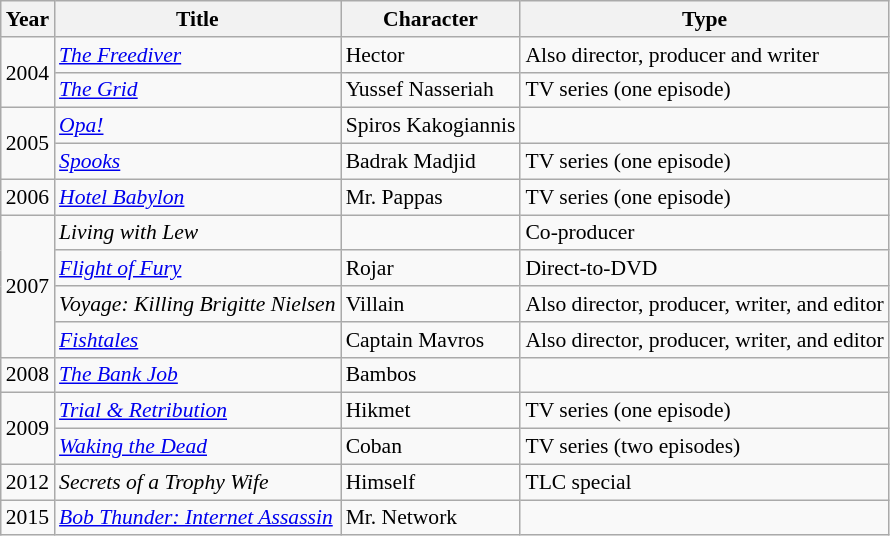<table class="wikitable" style="font-size: 90%;">
<tr>
<th>Year</th>
<th>Title</th>
<th>Character</th>
<th>Type</th>
</tr>
<tr>
<td rowspan=2>2004</td>
<td><em><a href='#'>The Freediver</a></em></td>
<td>Hector</td>
<td>Also director, producer and writer</td>
</tr>
<tr>
<td><em><a href='#'>The Grid</a></em></td>
<td>Yussef Nasseriah</td>
<td>TV series (one episode)</td>
</tr>
<tr>
<td rowspan=2>2005</td>
<td><em><a href='#'>Opa!</a></em></td>
<td>Spiros Kakogiannis</td>
<td></td>
</tr>
<tr>
<td><em><a href='#'>Spooks</a></em></td>
<td>Badrak Madjid</td>
<td>TV series (one episode)</td>
</tr>
<tr>
<td>2006</td>
<td><em><a href='#'>Hotel Babylon</a></em></td>
<td>Mr. Pappas</td>
<td>TV series (one episode)</td>
</tr>
<tr>
<td rowspan=4>2007</td>
<td><em>Living with Lew</em></td>
<td></td>
<td>Co-producer</td>
</tr>
<tr>
<td><em><a href='#'>Flight of Fury</a></em></td>
<td>Rojar</td>
<td>Direct-to-DVD</td>
</tr>
<tr>
<td><em>Voyage: Killing Brigitte Nielsen</em></td>
<td>Villain</td>
<td>Also director, producer, writer, and editor</td>
</tr>
<tr>
<td><em><a href='#'>Fishtales</a></em></td>
<td>Captain Mavros</td>
<td>Also director, producer, writer, and editor</td>
</tr>
<tr>
<td>2008</td>
<td><em><a href='#'>The Bank Job</a></em></td>
<td>Bambos</td>
<td></td>
</tr>
<tr>
<td rowspan=2>2009</td>
<td><em><a href='#'>Trial & Retribution</a></em></td>
<td>Hikmet</td>
<td>TV series (one episode)</td>
</tr>
<tr>
<td><em><a href='#'>Waking the Dead</a></em></td>
<td>Coban</td>
<td>TV series (two episodes)</td>
</tr>
<tr>
<td>2012</td>
<td><em>Secrets of a Trophy Wife</em></td>
<td>Himself</td>
<td>TLC special</td>
</tr>
<tr>
<td>2015</td>
<td><em><a href='#'>Bob Thunder: Internet Assassin</a></em></td>
<td>Mr. Network</td>
<td></td>
</tr>
</table>
